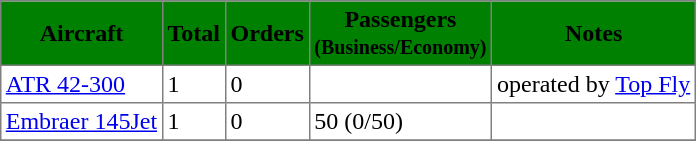<table class="toccolours sortable" border="1" cellpadding="3" style="border-collapse:collapse; margin-left: auto; margin-right: auto">
<tr bgcolor=green>
<th>Aircraft</th>
<th>Total</th>
<th>Orders</th>
<th>Passengers <br><small>(Business/Economy)</small></th>
<th>Notes</th>
</tr>
<tr>
<td><a href='#'>ATR 42-300</a></td>
<td>1</td>
<td>0</td>
<td></td>
<td>operated by <a href='#'>Top Fly</a></td>
</tr>
<tr>
<td><a href='#'>Embraer 145Jet</a></td>
<td>1</td>
<td>0</td>
<td>50 (0/50)</td>
<td></td>
</tr>
<tr>
</tr>
</table>
